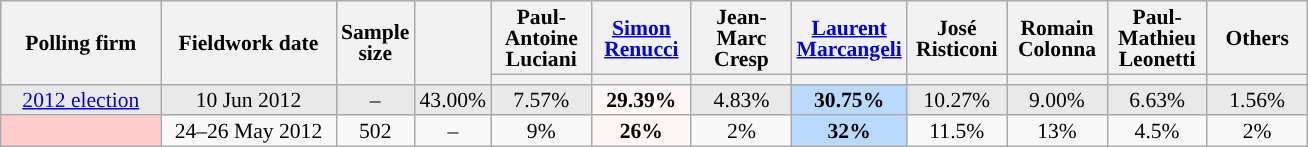<table class="wikitable sortable" style="text-align:center;font-size:90%;line-height:14px;">
<tr style="height:40px;">
<th style="width:100px;" rowspan="2">Polling firm</th>
<th style="width:110px;" rowspan="2">Fieldwork date</th>
<th style="width:35px;" rowspan="2">Sample<br>size</th>
<th style="width:30px;" rowspan="2"></th>
<th class="unsortable" style="width:60px;">Paul-Antoine Luciani<br></th>
<th class="unsortable" style="width:60px;"><a href='#'>Simon Renucci</a><br></th>
<th class="unsortable" style="width:60px;">Jean-Marc Cresp<br></th>
<th class="unsortable" style="width:60px;"><a href='#'>Laurent Marcangeli</a><br></th>
<th class="unsortable" style="width:60px;">José Risticoni<br></th>
<th class="unsortable" style="width:60px;">Romain Colonna<br></th>
<th class="unsortable" style="width:60px;">Paul-Mathieu Leonetti<br></th>
<th class="unsortable" style="width:60px;">Others</th>
</tr>
<tr>
<th style="background:"></th>
<th style="background:"></th>
<th style="background:"></th>
<th style="background:"></th>
<th style="background:"></th>
<th style="background:"></th>
<th style="background:"></th>
<th style="background:"></th>
</tr>
<tr style="background:#E9E9E9;">
<td><a href='#'>2012 election</a></td>
<td data-sort-value="2012-06-10">10 Jun 2012</td>
<td>–</td>
<td>43.00%</td>
<td>7.57%</td>
<td style="background:#FFF7F7;"><strong>29.39%</strong></td>
<td>4.83%</td>
<td style="background:#B9DAFF;"><strong>30.75%</strong></td>
<td>10.27%</td>
<td>9.00%</td>
<td>6.63%</td>
<td>1.56%</td>
</tr>
<tr>
<td style="background:#FFCCCC;"></td>
<td data-sort-value="2012-05-26">24–26 May 2012</td>
<td>502</td>
<td>–</td>
<td>9%</td>
<td style="background:#FFF7F7;"><strong>26%</strong></td>
<td>2%</td>
<td style="background:#B9DAFF;"><strong>32%</strong></td>
<td>11.5%</td>
<td>13%</td>
<td>4.5%</td>
<td>2%</td>
</tr>
</table>
